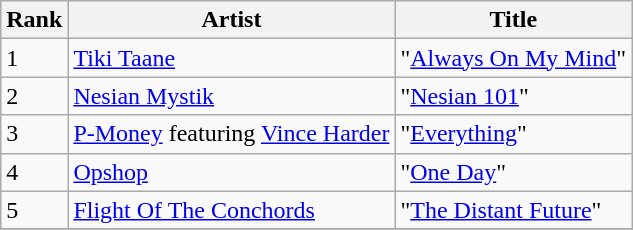<table class="wikitable sortable">
<tr>
<th>Rank</th>
<th>Artist</th>
<th>Title</th>
</tr>
<tr>
<td>1</td>
<td><a href='#'>Tiki Taane</a></td>
<td>"<a href='#'>Always On My Mind</a>"</td>
</tr>
<tr>
<td>2</td>
<td><a href='#'>Nesian Mystik</a></td>
<td>"<a href='#'>Nesian 101</a>"</td>
</tr>
<tr>
<td>3</td>
<td><a href='#'>P-Money</a> featuring <a href='#'>Vince Harder</a></td>
<td>"<a href='#'>Everything</a>"</td>
</tr>
<tr>
<td>4</td>
<td><a href='#'>Opshop</a></td>
<td>"<a href='#'>One Day</a>"</td>
</tr>
<tr>
<td>5</td>
<td><a href='#'>Flight Of The Conchords</a></td>
<td>"<a href='#'>The Distant Future</a>"</td>
</tr>
<tr>
</tr>
</table>
